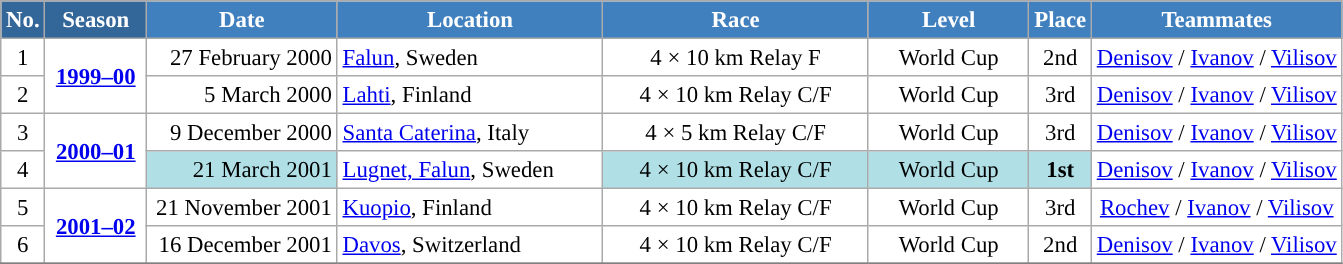<table class="wikitable sortable" style="font-size:95%; text-align:center; border:grey solid 1px; border-collapse:collapse; background:#ffffff;">
<tr style="background:#efefef;">
<th style="background-color:#369; color:white;">No.</th>
<th style="background-color:#369; color:white;">Season</th>
<th style="background-color:#4180be; color:white; width:120px;">Date</th>
<th style="background-color:#4180be; color:white; width:170px;">Location</th>
<th style="background-color:#4180be; color:white; width:170px;">Race</th>
<th style="background-color:#4180be; color:white; width:100px;">Level</th>
<th style="background-color:#4180be; color:white;">Place</th>
<th style="background-color:#4180be; color:white;">Teammates</th>
</tr>
<tr>
<td align=center>1</td>
<td rowspan=2 align=center><strong> <a href='#'>1999–00</a> </strong></td>
<td align=right>27 February 2000</td>
<td align=left> <a href='#'>Falun</a>, Sweden</td>
<td>4 × 10 km Relay F</td>
<td>World Cup</td>
<td>2nd</td>
<td><a href='#'>Denisov</a> / <a href='#'>Ivanov</a> / <a href='#'>Vilisov</a></td>
</tr>
<tr>
<td align=center>2</td>
<td align=right>5 March 2000</td>
<td align=left> <a href='#'>Lahti</a>, Finland</td>
<td>4 × 10 km Relay C/F</td>
<td>World Cup</td>
<td>3rd</td>
<td><a href='#'>Denisov</a> / <a href='#'>Ivanov</a> / <a href='#'>Vilisov</a></td>
</tr>
<tr>
<td align=center>3</td>
<td rowspan=2 align=center><strong> <a href='#'>2000–01</a> </strong></td>
<td align=right>9 December 2000</td>
<td align=left> <a href='#'>Santa Caterina</a>, Italy</td>
<td>4 × 5 km Relay C/F</td>
<td>World Cup</td>
<td>3rd</td>
<td><a href='#'>Denisov</a> / <a href='#'>Ivanov</a> / <a href='#'>Vilisov</a></td>
</tr>
<tr>
<td align=center>4</td>
<td bgcolor="#BOEOE6" align=right>21 March 2001</td>
<td align=left> <a href='#'>Lugnet, Falun</a>, Sweden</td>
<td bgcolor="#BOEOE6">4 × 10 km Relay C/F</td>
<td bgcolor="#BOEOE6">World Cup</td>
<td bgcolor="#BOEOE6"><strong>1st</strong></td>
<td><a href='#'>Denisov</a> / <a href='#'>Ivanov</a> / <a href='#'>Vilisov</a></td>
</tr>
<tr>
<td align=center>5</td>
<td rowspan=2 align=center><strong> <a href='#'>2001–02</a> </strong></td>
<td align=right>21 November 2001</td>
<td align=left> <a href='#'>Kuopio</a>, Finland</td>
<td>4 × 10 km Relay C/F</td>
<td>World Cup</td>
<td>3rd</td>
<td><a href='#'>Rochev</a> / <a href='#'>Ivanov</a> / <a href='#'>Vilisov</a></td>
</tr>
<tr>
<td align=center>6</td>
<td align=right>16 December 2001</td>
<td align=left> <a href='#'>Davos</a>, Switzerland</td>
<td>4 × 10 km Relay C/F</td>
<td>World Cup</td>
<td>2nd</td>
<td><a href='#'>Denisov</a> / <a href='#'>Ivanov</a> / <a href='#'>Vilisov</a></td>
</tr>
<tr>
</tr>
</table>
